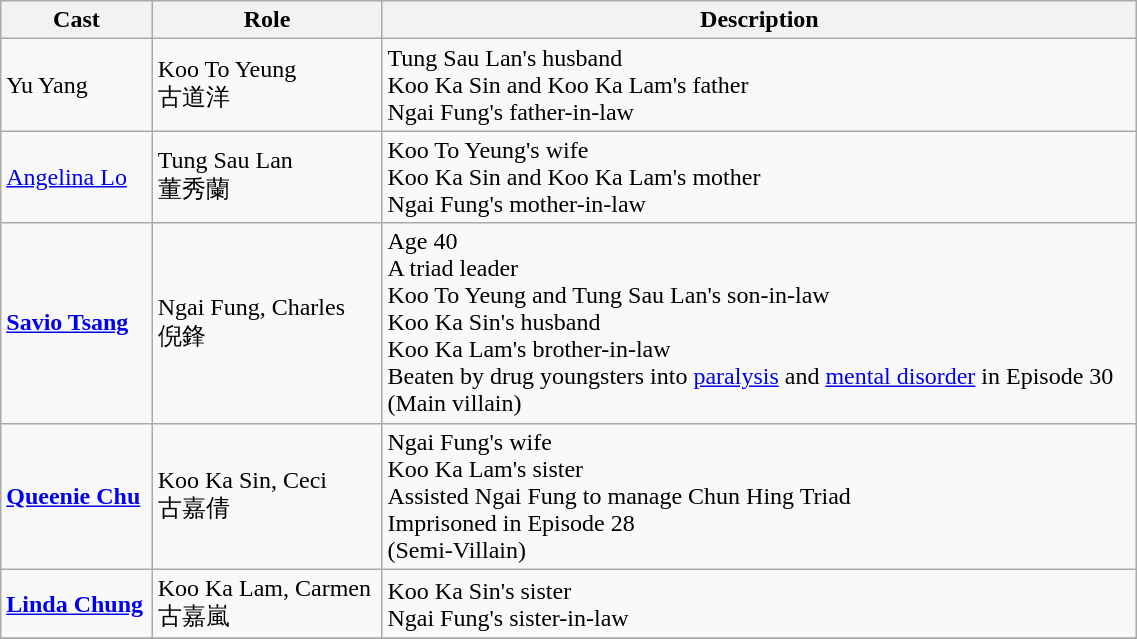<table class="wikitable" width="60%">
<tr>
<th>Cast</th>
<th>Role</th>
<th>Description</th>
</tr>
<tr>
<td>Yu Yang</td>
<td>Koo To Yeung<br>古道洋</td>
<td>Tung Sau Lan's husband<br>Koo Ka Sin and Koo Ka Lam's father<br>Ngai Fung's father-in-law</td>
</tr>
<tr>
<td><a href='#'>Angelina Lo</a></td>
<td>Tung Sau Lan<br>董秀蘭</td>
<td>Koo To Yeung's wife<br>Koo Ka Sin and Koo Ka Lam's mother<br>Ngai Fung's mother-in-law</td>
</tr>
<tr>
<td><strong><a href='#'>Savio Tsang</a></strong></td>
<td>Ngai Fung, Charles<br>倪鋒</td>
<td>Age 40<br>A triad leader<br>Koo To Yeung and Tung Sau Lan's son-in-law<br>Koo Ka Sin's husband<br>Koo Ka Lam's brother-in-law<br>Beaten by drug youngsters into <a href='#'>paralysis</a> and <a href='#'>mental disorder</a> in Episode 30<br>(Main villain)</td>
</tr>
<tr>
<td><strong><a href='#'>Queenie Chu</a></strong></td>
<td>Koo Ka Sin, Ceci<br>古嘉倩</td>
<td>Ngai Fung's wife<br>Koo Ka Lam's sister<br>Assisted Ngai Fung to manage Chun Hing Triad<br>Imprisoned in Episode 28<br>(Semi-Villain)</td>
</tr>
<tr>
<td><strong><a href='#'>Linda Chung</a></strong></td>
<td>Koo Ka Lam, Carmen<br>古嘉嵐</td>
<td>Koo Ka Sin's sister<br>Ngai Fung's sister-in-law</td>
</tr>
<tr>
</tr>
</table>
